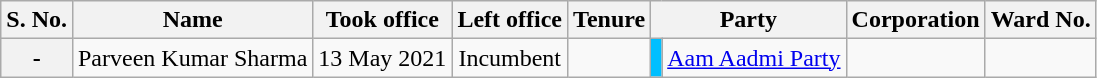<table class="wikitable" style="text-align:center">
<tr>
<th>S. No.</th>
<th>Name</th>
<th>Took office</th>
<th>Left office</th>
<th>Tenure</th>
<th colspan=2>Party</th>
<th>Corporation</th>
<th>Ward No.</th>
</tr>
<tr>
<th>-</th>
<td>Parveen Kumar Sharma</td>
<td>13 May 2021</td>
<td>Incumbent</td>
<td></td>
<td bgcolor=#00BFFF></td>
<td><a href='#'>Aam Aadmi Party</a></td>
<td></td>
<td></td>
</tr>
</table>
